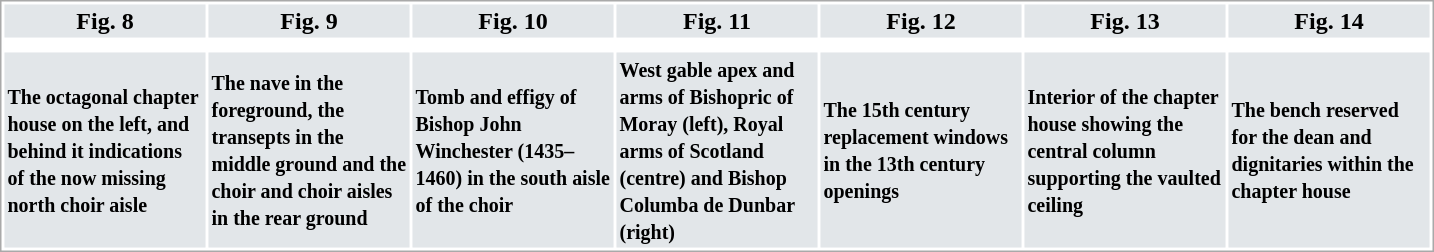<table cellpadding="2" style="border:1px solid darkgrey;">
<tr style="background:#E2E6E9;">
<th style="width:130px;">Fig. 8</th>
<th style="width:130px;">Fig. 9</th>
<th style="width:130px;">Fig. 10</th>
<th style="width:130px;">Fig. 11</th>
<th style="width:130px;">Fig. 12</th>
<th style="width:130px;">Fig. 13</th>
<th style="width:130px;">Fig. 14</th>
</tr>
<tr border=0>
<td></td>
<td></td>
<td></td>
<td></td>
<td></td>
<td></td>
<td></td>
</tr>
<tr align=center>
</tr>
<tr style="background:#E2E6E9;">
<td><small><strong>The octagonal chapter house on the left, and behind it indications of the now missing north choir aisle</strong></small></td>
<td><small><strong> The nave in the foreground, the transepts in the middle ground and the choir and choir aisles in the rear ground</strong></small></td>
<td><small><strong> Tomb and effigy of Bishop John Winchester (1435–1460) in the south aisle of the choir</strong></small></td>
<td><small><strong>West gable apex and arms of Bishopric of Moray (left), Royal arms of Scotland (centre) and Bishop Columba de Dunbar (right)</strong></small></td>
<td><small><strong>The 15th century replacement windows in the 13th century openings</strong></small></td>
<td><small><strong>Interior of the chapter house showing the central column supporting the vaulted ceiling</strong></small></td>
<td><small><strong>The bench reserved for the dean and dignitaries within the chapter house</strong></small></td>
</tr>
</table>
